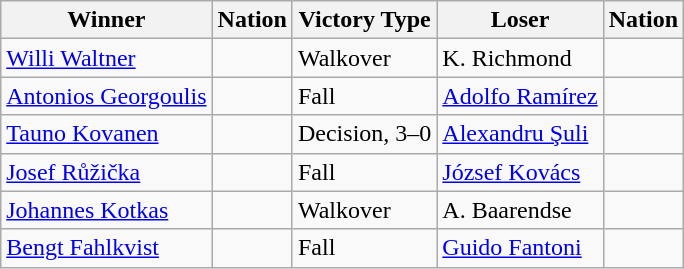<table class="wikitable sortable" style="text-align:left;">
<tr>
<th>Winner</th>
<th>Nation</th>
<th>Victory Type</th>
<th>Loser</th>
<th>Nation</th>
</tr>
<tr>
<td><a href='#'>Willi Waltner</a></td>
<td></td>
<td>Walkover</td>
<td>K. Richmond</td>
<td></td>
</tr>
<tr>
<td><a href='#'>Antonios Georgoulis</a></td>
<td></td>
<td>Fall</td>
<td><a href='#'>Adolfo Ramírez</a></td>
<td></td>
</tr>
<tr>
<td><a href='#'>Tauno Kovanen</a></td>
<td></td>
<td>Decision, 3–0</td>
<td><a href='#'>Alexandru Şuli</a></td>
<td></td>
</tr>
<tr>
<td><a href='#'>Josef Růžička</a></td>
<td></td>
<td>Fall</td>
<td><a href='#'>József Kovács</a></td>
<td></td>
</tr>
<tr>
<td><a href='#'>Johannes Kotkas</a></td>
<td></td>
<td>Walkover</td>
<td>A. Baarendse</td>
<td></td>
</tr>
<tr>
<td><a href='#'>Bengt Fahlkvist</a></td>
<td></td>
<td>Fall</td>
<td><a href='#'>Guido Fantoni</a></td>
<td></td>
</tr>
</table>
